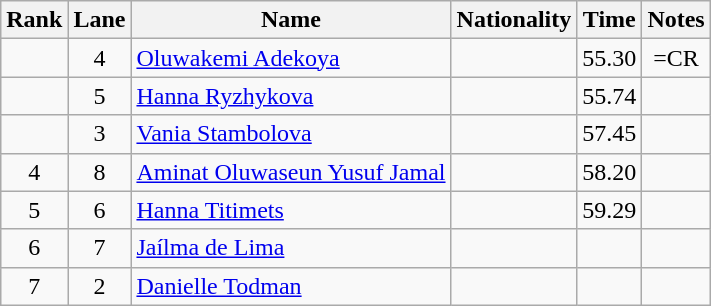<table class="wikitable sortable" style="text-align:center">
<tr>
<th>Rank</th>
<th>Lane</th>
<th>Name</th>
<th>Nationality</th>
<th>Time</th>
<th>Notes</th>
</tr>
<tr>
<td></td>
<td>4</td>
<td align=left><a href='#'>Oluwakemi Adekoya</a></td>
<td align=left></td>
<td>55.30</td>
<td>=CR</td>
</tr>
<tr>
<td></td>
<td>5</td>
<td align=left><a href='#'>Hanna Ryzhykova</a></td>
<td align=left></td>
<td>55.74</td>
<td></td>
</tr>
<tr>
<td></td>
<td>3</td>
<td align=left><a href='#'>Vania Stambolova</a></td>
<td align=left></td>
<td>57.45</td>
<td></td>
</tr>
<tr>
<td>4</td>
<td>8</td>
<td align=left><a href='#'>Aminat Oluwaseun Yusuf Jamal</a></td>
<td align=left></td>
<td>58.20</td>
<td></td>
</tr>
<tr>
<td>5</td>
<td>6</td>
<td align=left><a href='#'>Hanna Titimets</a></td>
<td align=left></td>
<td>59.29</td>
<td></td>
</tr>
<tr>
<td>6</td>
<td>7</td>
<td align=left><a href='#'>Jaílma de Lima</a></td>
<td align=left></td>
<td></td>
<td></td>
</tr>
<tr>
<td>7</td>
<td>2</td>
<td align=left><a href='#'>Danielle Todman</a></td>
<td align=left></td>
<td></td>
<td></td>
</tr>
</table>
